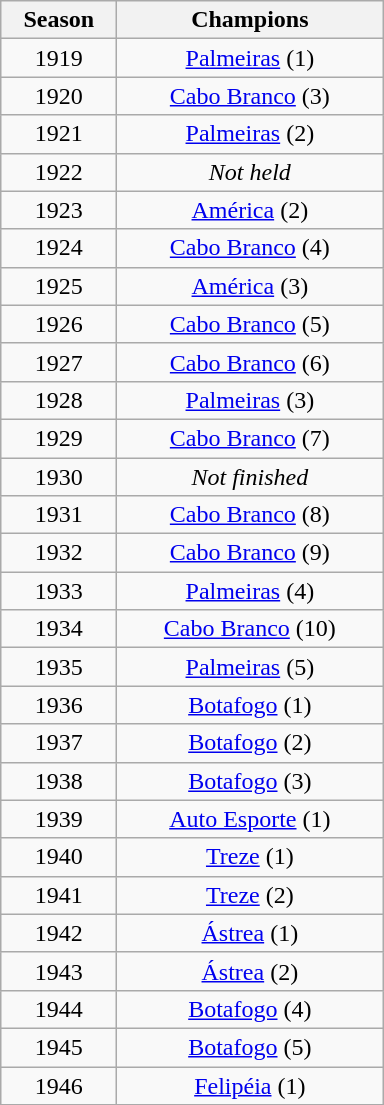<table class="wikitable" style="text-align:center; margin-left:1em;">
<tr>
<th style="width:70px">Season</th>
<th style="width:170px">Champions</th>
</tr>
<tr>
<td>1919</td>
<td><a href='#'>Palmeiras</a> (1)</td>
</tr>
<tr>
<td>1920</td>
<td><a href='#'>Cabo Branco</a> (3)</td>
</tr>
<tr>
<td>1921</td>
<td><a href='#'>Palmeiras</a> (2)</td>
</tr>
<tr>
<td>1922</td>
<td><em>Not held</em></td>
</tr>
<tr>
<td>1923</td>
<td><a href='#'>América</a> (2)</td>
</tr>
<tr>
<td>1924</td>
<td><a href='#'>Cabo Branco</a> (4)</td>
</tr>
<tr>
<td>1925</td>
<td><a href='#'>América</a> (3)</td>
</tr>
<tr>
<td>1926</td>
<td><a href='#'>Cabo Branco</a> (5)</td>
</tr>
<tr>
<td>1927</td>
<td><a href='#'>Cabo Branco</a> (6)</td>
</tr>
<tr>
<td>1928</td>
<td><a href='#'>Palmeiras</a> (3)</td>
</tr>
<tr>
<td>1929</td>
<td><a href='#'>Cabo Branco</a> (7)</td>
</tr>
<tr>
<td>1930</td>
<td><em>Not finished</em></td>
</tr>
<tr>
<td>1931</td>
<td><a href='#'>Cabo Branco</a> (8)</td>
</tr>
<tr>
<td>1932</td>
<td><a href='#'>Cabo Branco</a> (9)</td>
</tr>
<tr>
<td>1933</td>
<td><a href='#'>Palmeiras</a> (4)</td>
</tr>
<tr>
<td>1934</td>
<td><a href='#'>Cabo Branco</a> (10)</td>
</tr>
<tr>
<td>1935</td>
<td><a href='#'>Palmeiras</a> (5)</td>
</tr>
<tr>
<td>1936</td>
<td><a href='#'>Botafogo</a> (1)</td>
</tr>
<tr>
<td>1937</td>
<td><a href='#'>Botafogo</a> (2)</td>
</tr>
<tr>
<td>1938</td>
<td><a href='#'>Botafogo</a> (3)</td>
</tr>
<tr>
<td>1939</td>
<td><a href='#'>Auto Esporte</a> (1)</td>
</tr>
<tr>
<td>1940</td>
<td><a href='#'>Treze</a> (1)</td>
</tr>
<tr>
<td>1941</td>
<td><a href='#'>Treze</a> (2)</td>
</tr>
<tr>
<td>1942</td>
<td><a href='#'>Ástrea</a> (1)</td>
</tr>
<tr>
<td>1943</td>
<td><a href='#'>Ástrea</a> (2)</td>
</tr>
<tr>
<td>1944</td>
<td><a href='#'>Botafogo</a> (4)</td>
</tr>
<tr>
<td>1945</td>
<td><a href='#'>Botafogo</a> (5)</td>
</tr>
<tr>
<td>1946</td>
<td><a href='#'>Felipéia</a> (1)</td>
</tr>
</table>
